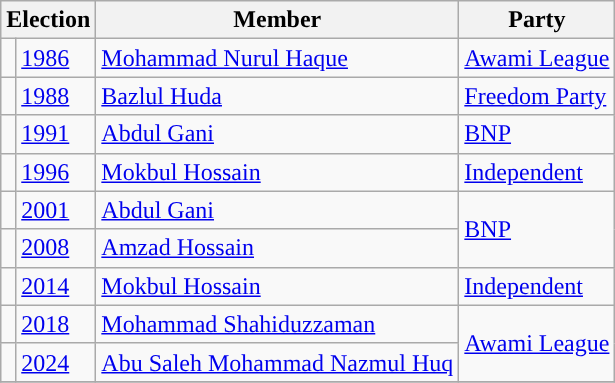<table class="wikitable">
<tr>
<th colspan="2">Election</th>
<th>Member</th>
<th>Party</th>
</tr>
<tr>
<td style="background-color:"></td>
<td><a href='#'>1986</a></td>
<td><a href='#'>Mohammad Nurul Haque</a></td>
<td><a href='#'>Awami League</a></td>
</tr>
<tr>
<td style="background-color:"></td>
<td><a href='#'>1988</a></td>
<td><a href='#'>Bazlul Huda</a></td>
<td><a href='#'>Freedom Party</a></td>
</tr>
<tr>
<td style="background-color:"></td>
<td><a href='#'>1991</a></td>
<td><a href='#'>Abdul Gani</a></td>
<td><a href='#'>BNP</a></td>
</tr>
<tr>
<td style="background-color:"></td>
<td><a href='#'>1996</a></td>
<td><a href='#'>Mokbul Hossain</a></td>
<td><a href='#'>Independent</a></td>
</tr>
<tr>
<td style="background-color:"></td>
<td><a href='#'>2001</a></td>
<td><a href='#'>Abdul Gani</a></td>
<td rowspan="2"><a href='#'>BNP</a></td>
</tr>
<tr>
<td style="background-color:"></td>
<td><a href='#'>2008</a></td>
<td><a href='#'>Amzad Hossain</a></td>
</tr>
<tr>
<td style="background-color:"></td>
<td><a href='#'>2014</a></td>
<td><a href='#'>Mokbul Hossain</a></td>
<td><a href='#'>Independent</a></td>
</tr>
<tr>
<td style="background-color:"></td>
<td><a href='#'>2018</a></td>
<td><a href='#'>Mohammad Shahiduzzaman</a></td>
<td rowspan="2"><a href='#'>Awami League</a></td>
</tr>
<tr>
<td style="background-color:"></td>
<td><a href='#'>2024</a></td>
<td><a href='#'>Abu Saleh Mohammad Nazmul Huq</a></td>
</tr>
<tr>
</tr>
</table>
